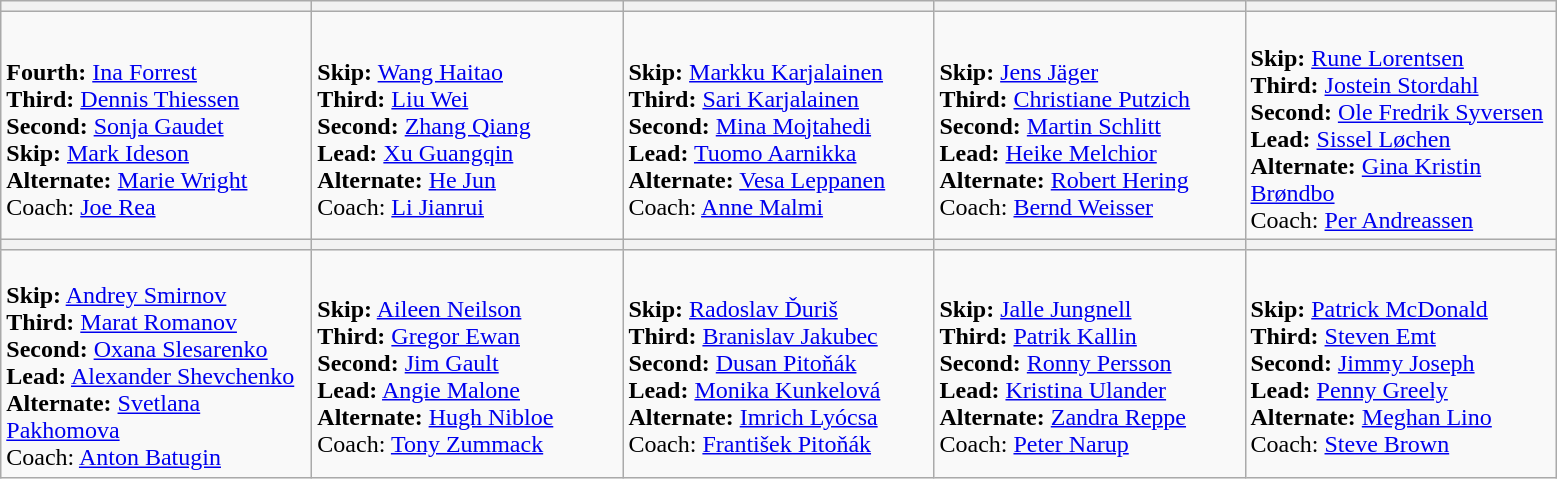<table class="wikitable">
<tr>
<th width=200></th>
<th width=200></th>
<th width=200></th>
<th width=200></th>
<th width=200></th>
</tr>
<tr>
<td><br><strong>Fourth:</strong> <a href='#'>Ina Forrest</a><br>
<strong>Third:</strong> <a href='#'>Dennis Thiessen</a><br>
<strong>Second:</strong> <a href='#'>Sonja Gaudet</a><br>
<strong>Skip:</strong> <a href='#'>Mark Ideson</a><br>
<strong>Alternate:</strong> <a href='#'>Marie Wright</a><br>
Coach: <a href='#'>Joe Rea</a></td>
<td><br><strong>Skip:</strong> <a href='#'>Wang Haitao</a><br>
<strong>Third:</strong> <a href='#'>Liu Wei</a><br>
<strong>Second:</strong> <a href='#'>Zhang Qiang</a><br>
<strong>Lead:</strong> <a href='#'>Xu Guangqin</a><br>
<strong>Alternate:</strong> <a href='#'>He Jun</a><br>
Coach: <a href='#'>Li Jianrui</a></td>
<td><br><strong>Skip:</strong> <a href='#'>Markku Karjalainen</a><br>
<strong>Third:</strong> <a href='#'>Sari Karjalainen</a><br>
<strong>Second:</strong> <a href='#'>Mina Mojtahedi</a><br>
<strong>Lead:</strong> <a href='#'>Tuomo Aarnikka</a><br>
<strong>Alternate:</strong> <a href='#'>Vesa Leppanen</a><br>
Coach: <a href='#'>Anne Malmi</a></td>
<td><br><strong>Skip:</strong> <a href='#'>Jens Jäger</a><br>
<strong>Third:</strong> <a href='#'>Christiane Putzich</a><br>
<strong>Second:</strong> <a href='#'>Martin Schlitt</a><br>
<strong>Lead:</strong> <a href='#'>Heike Melchior</a><br>
<strong>Alternate:</strong> <a href='#'>Robert Hering</a><br>
Coach: <a href='#'>Bernd Weisser</a></td>
<td><br><strong>Skip:</strong> <a href='#'>Rune Lorentsen</a><br>
<strong>Third:</strong> <a href='#'>Jostein Stordahl</a><br>
<strong>Second:</strong> <a href='#'>Ole Fredrik Syversen</a><br>
<strong>Lead:</strong> <a href='#'>Sissel Løchen</a><br>
<strong>Alternate:</strong> <a href='#'>Gina Kristin Brøndbo</a><br>
Coach: <a href='#'>Per Andreassen</a></td>
</tr>
<tr>
<th width=200></th>
<th width=200></th>
<th width=200></th>
<th width=200></th>
<th width=200></th>
</tr>
<tr>
<td><br><strong>Skip:</strong> <a href='#'>Andrey Smirnov</a><br>
<strong>Third:</strong> <a href='#'>Marat Romanov</a><br>
<strong>Second:</strong> <a href='#'>Oxana Slesarenko</a><br>
<strong>Lead:</strong> <a href='#'>Alexander Shevchenko</a><br>
<strong>Alternate:</strong> <a href='#'>Svetlana Pakhomova</a><br>
Coach: <a href='#'>Anton Batugin</a></td>
<td><br><strong>Skip:</strong> <a href='#'>Aileen Neilson</a><br>
<strong>Third:</strong> <a href='#'>Gregor Ewan</a><br>
<strong>Second:</strong> <a href='#'>Jim Gault</a><br>
<strong>Lead:</strong> <a href='#'>Angie Malone</a><br>
<strong>Alternate:</strong> <a href='#'>Hugh Nibloe</a><br>
Coach: <a href='#'>Tony Zummack</a></td>
<td><br><strong>Skip:</strong> <a href='#'>Radoslav Ďuriš</a><br>
<strong>Third:</strong> <a href='#'>Branislav Jakubec</a><br>
<strong>Second:</strong> <a href='#'>Dusan Pitoňák</a><br>
<strong>Lead:</strong> <a href='#'>Monika Kunkelová</a><br>
<strong>Alternate:</strong> <a href='#'>Imrich Lyócsa</a><br>
Coach: <a href='#'>František Pitoňák</a></td>
<td><br><strong>Skip:</strong> <a href='#'>Jalle Jungnell</a><br>
<strong>Third:</strong> <a href='#'>Patrik Kallin</a><br>
<strong>Second:</strong> <a href='#'>Ronny Persson</a><br>
<strong>Lead:</strong> <a href='#'>Kristina Ulander</a><br>
<strong>Alternate:</strong> <a href='#'>Zandra Reppe</a><br>
Coach: <a href='#'>Peter Narup</a></td>
<td><br><strong>Skip:</strong> <a href='#'>Patrick McDonald</a><br>
<strong>Third:</strong> <a href='#'>Steven Emt</a><br>
<strong>Second:</strong> <a href='#'>Jimmy Joseph</a><br>
<strong>Lead:</strong> <a href='#'>Penny Greely</a><br>
<strong>Alternate:</strong> <a href='#'>Meghan Lino</a><br>
Coach: <a href='#'>Steve Brown</a></td>
</tr>
</table>
